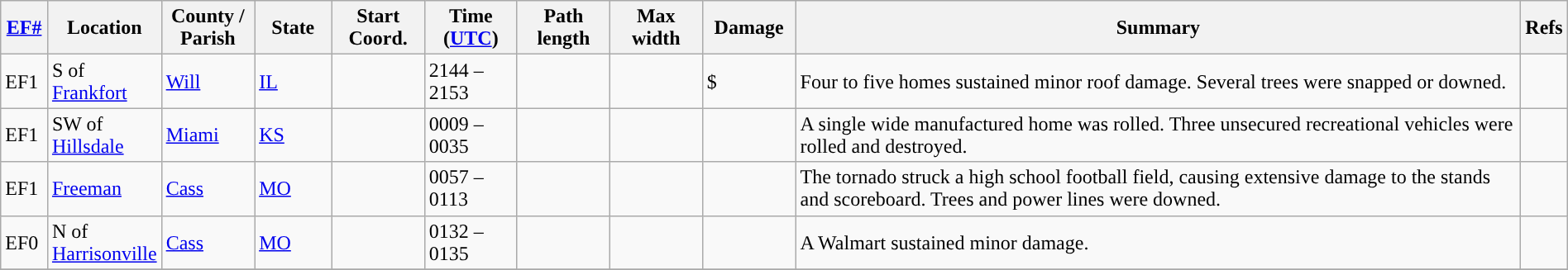<table class="wikitable sortable" style="width:100%;">
<tr>
<th scope="col" width="3%" align="center"><a href='#'>EF#</a></th>
<th scope="col" width="7%" align="center" class="unsortable">Location</th>
<th scope="col" width="6%" align="center" class="unsortable">County / Parish</th>
<th scope="col" width="5%" align="center">State</th>
<th scope="col" width="6%" align="center">Start Coord.</th>
<th scope="col" width="6%" align="center">Time (<a href='#'>UTC</a>)</th>
<th scope="col" width="6%" align="center">Path length</th>
<th scope="col" width="6%" align="center">Max width</th>
<th scope="col" width="6%" align="center">Damage</th>
<th scope="col" width="48%" class="unsortable" align="center">Summary</th>
<th scope="col" width="48%" class="unsortable" align="center">Refs</th>
</tr>
<tr>
<td>EF1</td>
<td>S of <a href='#'>Frankfort</a></td>
<td><a href='#'>Will</a></td>
<td><a href='#'>IL</a></td>
<td></td>
<td>2144 – 2153</td>
<td></td>
<td></td>
<td>$</td>
<td>Four to five homes sustained minor roof damage. Several trees were snapped or downed.</td>
<td></td>
</tr>
<tr>
<td>EF1</td>
<td>SW of <a href='#'>Hillsdale</a></td>
<td><a href='#'>Miami</a></td>
<td><a href='#'>KS</a></td>
<td></td>
<td>0009 – 0035</td>
<td></td>
<td></td>
<td></td>
<td>A single wide manufactured home was rolled. Three unsecured recreational vehicles were rolled and destroyed.</td>
<td></td>
</tr>
<tr>
<td>EF1</td>
<td><a href='#'>Freeman</a></td>
<td><a href='#'>Cass</a></td>
<td><a href='#'>MO</a></td>
<td></td>
<td>0057 – 0113</td>
<td></td>
<td></td>
<td></td>
<td>The tornado struck a high school football field, causing extensive damage to the stands and scoreboard. Trees and power lines were downed.</td>
<td></td>
</tr>
<tr>
<td>EF0</td>
<td>N of <a href='#'>Harrisonville</a></td>
<td><a href='#'>Cass</a></td>
<td><a href='#'>MO</a></td>
<td></td>
<td>0132 – 0135</td>
<td></td>
<td></td>
<td></td>
<td>A Walmart sustained minor damage.</td>
<td></td>
</tr>
<tr>
</tr>
</table>
